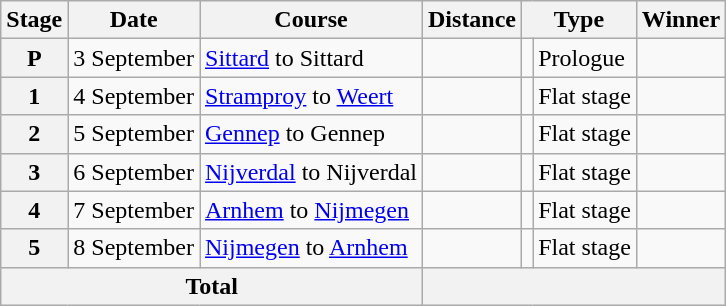<table class=wikitable>
<tr>
<th>Stage</th>
<th>Date</th>
<th>Course</th>
<th>Distance</th>
<th colspan=2>Type</th>
<th>Winner</th>
</tr>
<tr>
<th align=center>P</th>
<td align=center>3 September</td>
<td><a href='#'>Sittard</a> to Sittard</td>
<td align=center></td>
<td></td>
<td>Prologue</td>
<td></td>
</tr>
<tr>
<th align=center>1</th>
<td align=center>4 September</td>
<td><a href='#'>Stramproy</a> to <a href='#'>Weert</a></td>
<td align=center></td>
<td align=center></td>
<td>Flat stage</td>
<td></td>
</tr>
<tr>
<th align=center>2</th>
<td align=center>5 September</td>
<td><a href='#'>Gennep</a> to Gennep</td>
<td align=center></td>
<td align=center></td>
<td>Flat stage</td>
<td></td>
</tr>
<tr>
<th align=center>3</th>
<td align=center>6 September</td>
<td><a href='#'>Nijverdal</a> to Nijverdal</td>
<td align=center></td>
<td align=center></td>
<td>Flat stage</td>
<td></td>
</tr>
<tr>
<th align=center>4</th>
<td align=center>7 September</td>
<td><a href='#'>Arnhem</a> to <a href='#'>Nijmegen</a></td>
<td align=center></td>
<td align=center></td>
<td>Flat stage</td>
<td></td>
</tr>
<tr>
<th align=center>5</th>
<td align=center>8 September</td>
<td><a href='#'>Nijmegen</a> to <a href='#'>Arnhem</a></td>
<td align=center></td>
<td align=center></td>
<td>Flat stage</td>
<td></td>
</tr>
<tr>
<th colspan=3>Total</th>
<th colspan=5></th>
</tr>
</table>
